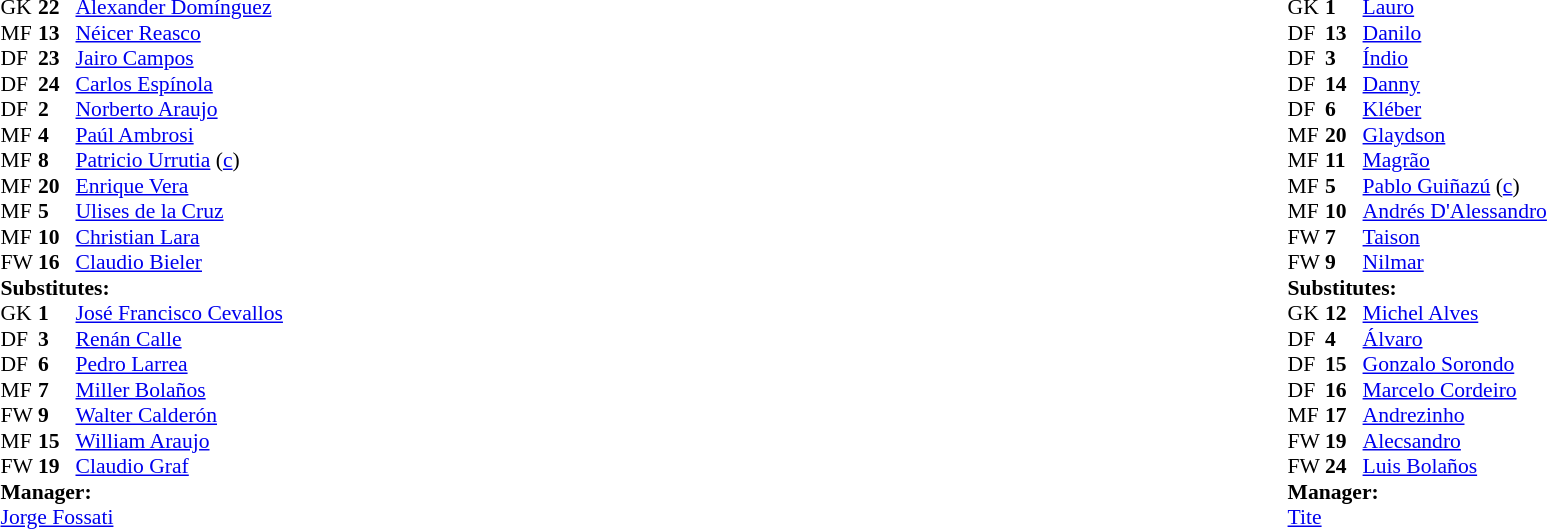<table width="100%">
<tr>
<td valign="top" width="50%"><br><table style="font-size: 90%" cellspacing="0" cellpadding="0">
<tr>
<td colspan="4"></td>
</tr>
<tr>
<th width=25></th>
<th width=25></th>
</tr>
<tr>
<td>GK</td>
<td><strong>22</strong></td>
<td> <a href='#'>Alexander Domínguez</a></td>
<td></td>
<td></td>
</tr>
<tr>
<td>MF</td>
<td><strong>13</strong></td>
<td> <a href='#'>Néicer Reasco</a></td>
</tr>
<tr>
<td>DF</td>
<td><strong>23</strong></td>
<td> <a href='#'>Jairo Campos</a></td>
</tr>
<tr>
<td>DF</td>
<td><strong>24</strong></td>
<td> <a href='#'>Carlos Espínola</a></td>
<td></td>
<td></td>
</tr>
<tr>
<td>DF</td>
<td><strong>2</strong></td>
<td> <a href='#'>Norberto Araujo</a></td>
<td></td>
<td></td>
</tr>
<tr>
<td>MF</td>
<td><strong>4</strong></td>
<td> <a href='#'>Paúl Ambrosi</a></td>
</tr>
<tr>
<td>MF</td>
<td><strong>8</strong></td>
<td> <a href='#'>Patricio Urrutia</a> (<a href='#'>c</a>)</td>
</tr>
<tr>
<td>MF</td>
<td><strong>20</strong></td>
<td> <a href='#'>Enrique Vera</a></td>
<td></td>
<td></td>
</tr>
<tr>
<td>MF</td>
<td><strong>5</strong></td>
<td> <a href='#'>Ulises de la Cruz</a></td>
</tr>
<tr>
<td>MF</td>
<td><strong>10</strong></td>
<td> <a href='#'>Christian Lara</a></td>
<td></td>
<td></td>
</tr>
<tr>
<td>FW</td>
<td><strong>16</strong></td>
<td> <a href='#'>Claudio Bieler</a></td>
</tr>
<tr>
<td colspan=3><strong>Substitutes:</strong></td>
</tr>
<tr>
<td>GK</td>
<td><strong>1</strong></td>
<td> <a href='#'>José Francisco Cevallos</a></td>
<td></td>
<td></td>
</tr>
<tr>
<td>DF</td>
<td><strong>3</strong></td>
<td> <a href='#'>Renán Calle</a></td>
</tr>
<tr>
<td>DF</td>
<td><strong>6</strong></td>
<td> <a href='#'>Pedro Larrea</a></td>
</tr>
<tr>
<td>MF</td>
<td><strong>7</strong></td>
<td> <a href='#'>Miller Bolaños</a></td>
</tr>
<tr>
<td>FW</td>
<td><strong>9</strong></td>
<td> <a href='#'>Walter Calderón</a></td>
</tr>
<tr>
<td>MF</td>
<td><strong>15</strong></td>
<td> <a href='#'>William Araujo</a></td>
<td></td>
<td></td>
</tr>
<tr>
<td>FW</td>
<td><strong>19</strong></td>
<td> <a href='#'>Claudio Graf</a></td>
<td></td>
<td></td>
</tr>
<tr>
<td colspan=3><strong>Manager:</strong></td>
</tr>
<tr>
<td colspan=4> <a href='#'>Jorge Fossati</a></td>
</tr>
</table>
</td>
<td><br><table style="font-size: 90%" cellspacing="0" cellpadding="0" align=center>
<tr>
<td colspan="4"></td>
</tr>
<tr>
<th width=25></th>
<th width=25></th>
</tr>
<tr>
<td>GK</td>
<td><strong>1</strong></td>
<td> <a href='#'>Lauro</a></td>
</tr>
<tr>
<td>DF</td>
<td><strong>13</strong></td>
<td> <a href='#'>Danilo</a></td>
</tr>
<tr>
<td>DF</td>
<td><strong>3</strong></td>
<td> <a href='#'>Índio</a></td>
</tr>
<tr>
<td>DF</td>
<td><strong>14</strong></td>
<td> <a href='#'>Danny</a></td>
<td></td>
<td></td>
</tr>
<tr>
<td>DF</td>
<td><strong>6</strong></td>
<td> <a href='#'>Kléber</a></td>
</tr>
<tr>
<td>MF</td>
<td><strong>20</strong></td>
<td> <a href='#'>Glaydson</a></td>
<td></td>
<td></td>
</tr>
<tr>
<td>MF</td>
<td><strong>11</strong></td>
<td> <a href='#'>Magrão</a></td>
</tr>
<tr>
<td>MF</td>
<td><strong>5</strong></td>
<td> <a href='#'>Pablo Guiñazú</a> (<a href='#'>c</a>)</td>
</tr>
<tr>
<td>MF</td>
<td><strong>10</strong></td>
<td> <a href='#'>Andrés D'Alessandro</a></td>
<td></td>
<td></td>
</tr>
<tr>
<td>FW</td>
<td><strong>7</strong></td>
<td> <a href='#'>Taison</a></td>
<td></td>
<td></td>
</tr>
<tr>
<td>FW</td>
<td><strong>9</strong></td>
<td> <a href='#'>Nilmar</a></td>
</tr>
<tr>
<td colspan=3><strong>Substitutes:</strong></td>
</tr>
<tr>
<td>GK</td>
<td><strong>12</strong></td>
<td> <a href='#'>Michel Alves</a></td>
</tr>
<tr>
<td>DF</td>
<td><strong>4</strong></td>
<td> <a href='#'>Álvaro</a></td>
</tr>
<tr>
<td>DF</td>
<td><strong>15</strong></td>
<td> <a href='#'>Gonzalo Sorondo</a></td>
</tr>
<tr>
<td>DF</td>
<td><strong>16</strong></td>
<td> <a href='#'>Marcelo Cordeiro</a></td>
</tr>
<tr>
<td>MF</td>
<td><strong>17</strong></td>
<td> <a href='#'>Andrezinho</a></td>
<td></td>
<td></td>
</tr>
<tr>
<td>FW</td>
<td><strong>19</strong></td>
<td> <a href='#'>Alecsandro</a></td>
<td></td>
<td></td>
</tr>
<tr>
<td>FW</td>
<td><strong>24</strong></td>
<td> <a href='#'>Luis Bolaños</a></td>
<td></td>
<td></td>
</tr>
<tr>
<td colspan=3><strong>Manager:</strong></td>
</tr>
<tr>
<td colspan=4> <a href='#'>Tite</a></td>
</tr>
</table>
</td>
</tr>
</table>
